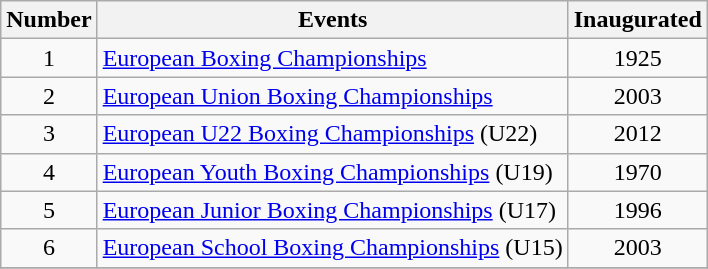<table class="wikitable">
<tr>
<th>Number</th>
<th>Events</th>
<th>Inaugurated</th>
</tr>
<tr>
<td align=center>1</td>
<td><a href='#'>European Boxing Championships</a></td>
<td align=center>1925</td>
</tr>
<tr>
<td align=center>2</td>
<td><a href='#'>European Union Boxing Championships</a></td>
<td align=center>2003</td>
</tr>
<tr>
<td align=center>3</td>
<td><a href='#'>European U22 Boxing Championships</a> (U22)</td>
<td align=center>2012</td>
</tr>
<tr>
<td align=center>4</td>
<td><a href='#'>European Youth Boxing Championships</a> (U19)</td>
<td align=center>1970</td>
</tr>
<tr>
<td align=center>5</td>
<td><a href='#'>European Junior Boxing Championships</a> (U17)</td>
<td align=center>1996</td>
</tr>
<tr>
<td align=center>6</td>
<td><a href='#'>European School Boxing Championships</a> (U15)</td>
<td align=center>2003</td>
</tr>
<tr>
</tr>
</table>
